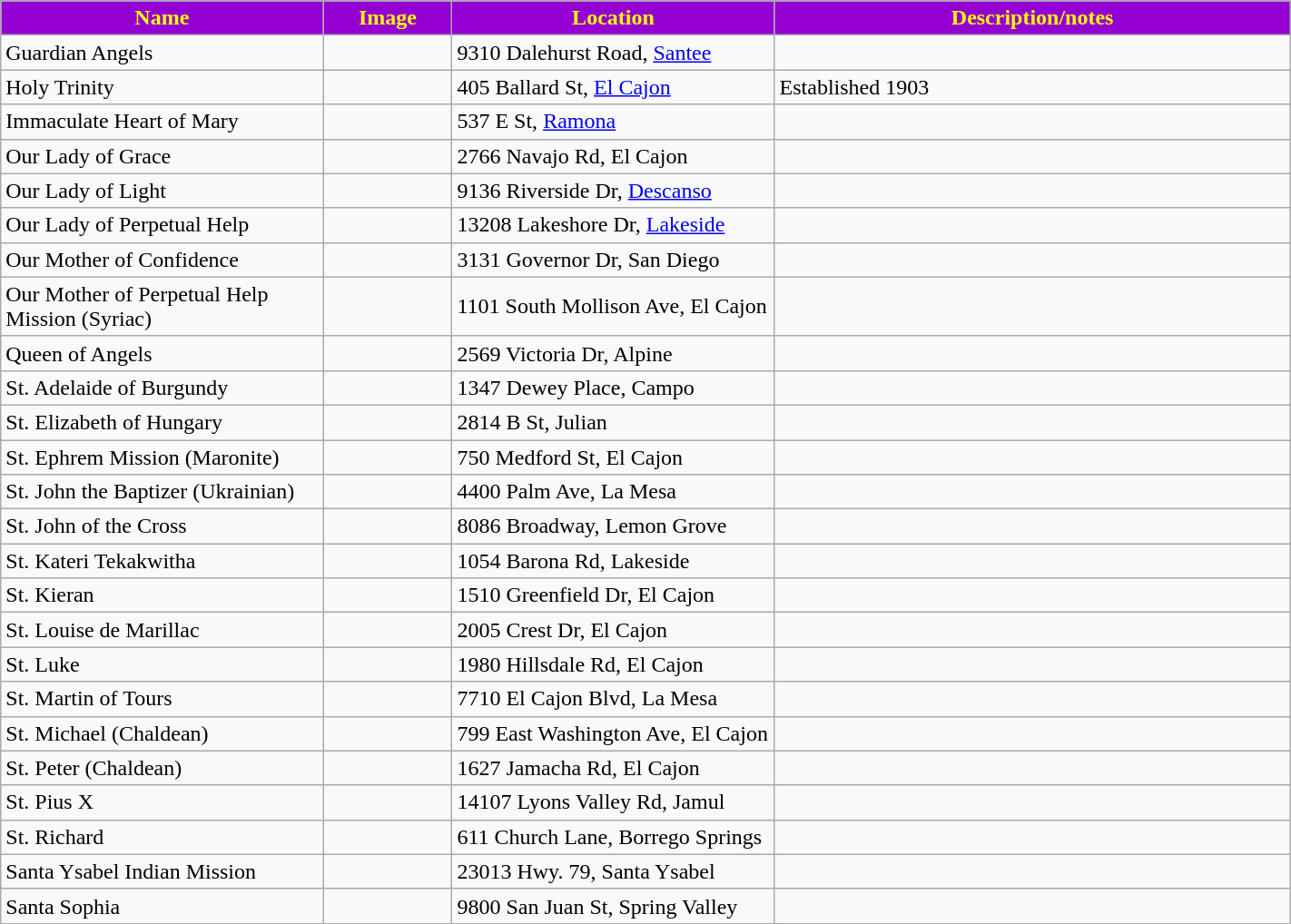<table class="wikitable sortable" style="width:75%">
<tr>
<th style="background:darkviolet; color:yellow;" width="25%"><strong>Name</strong></th>
<th style="background:darkviolet; color:yellow;" width="10%"><strong>Image</strong></th>
<th style="background:darkviolet; color:yellow;" width="25%"><strong>Location</strong></th>
<th style="background:darkviolet; color:yellow;" width="15"><strong>Description/notes</strong></th>
</tr>
<tr>
<td>Guardian Angels</td>
<td></td>
<td>9310 Dalehurst Road, <a href='#'>Santee</a></td>
<td></td>
</tr>
<tr>
<td>Holy Trinity</td>
<td></td>
<td>405 Ballard St, <a href='#'>El Cajon</a></td>
<td>Established 1903</td>
</tr>
<tr>
<td>Immaculate Heart of Mary</td>
<td></td>
<td>537 E St, <a href='#'>Ramona</a></td>
<td></td>
</tr>
<tr>
<td>Our Lady of Grace</td>
<td></td>
<td>2766 Navajo Rd, El Cajon</td>
<td></td>
</tr>
<tr>
<td>Our Lady of Light</td>
<td></td>
<td>9136 Riverside Dr, <a href='#'>Descanso</a></td>
<td></td>
</tr>
<tr>
<td>Our Lady of Perpetual Help</td>
<td></td>
<td>13208 Lakeshore Dr, <a href='#'>Lakeside</a></td>
<td></td>
</tr>
<tr>
<td>Our Mother of Confidence</td>
<td></td>
<td>3131 Governor Dr, San Diego</td>
<td></td>
</tr>
<tr>
<td>Our Mother of Perpetual Help Mission (Syriac)</td>
<td></td>
<td>1101 South Mollison Ave, El Cajon</td>
</tr>
<tr>
<td>Queen of Angels</td>
<td></td>
<td>2569 Victoria Dr, Alpine</td>
<td></td>
</tr>
<tr>
<td>St. Adelaide of Burgundy</td>
<td></td>
<td>1347 Dewey Place, Campo</td>
<td></td>
</tr>
<tr>
<td>St. Elizabeth of Hungary</td>
<td></td>
<td>2814 B St, Julian</td>
<td></td>
</tr>
<tr>
<td>St. Ephrem Mission (Maronite)</td>
<td></td>
<td>750 Medford St, El Cajon</td>
<td></td>
</tr>
<tr>
<td>St. John the Baptizer (Ukrainian)</td>
<td></td>
<td>4400 Palm Ave, La Mesa</td>
<td></td>
</tr>
<tr>
<td>St. John of the Cross</td>
<td></td>
<td>8086 Broadway, Lemon Grove</td>
<td></td>
</tr>
<tr>
<td>St. Kateri Tekakwitha</td>
<td></td>
<td>1054 Barona Rd, Lakeside</td>
<td></td>
</tr>
<tr>
<td>St. Kieran</td>
<td></td>
<td>1510 Greenfield Dr, El Cajon</td>
<td></td>
</tr>
<tr>
<td>St. Louise de Marillac</td>
<td></td>
<td>2005 Crest Dr, El Cajon</td>
<td></td>
</tr>
<tr>
<td>St. Luke</td>
<td></td>
<td>1980 Hillsdale Rd, El Cajon</td>
<td></td>
</tr>
<tr>
<td>St. Martin of Tours</td>
<td></td>
<td>7710 El Cajon Blvd, La Mesa</td>
<td></td>
</tr>
<tr>
<td>St. Michael (Chaldean)</td>
<td></td>
<td>799 East Washington Ave, El Cajon</td>
<td></td>
</tr>
<tr>
<td>St. Peter (Chaldean)</td>
<td></td>
<td>1627 Jamacha Rd, El Cajon</td>
<td></td>
</tr>
<tr>
<td>St. Pius X</td>
<td></td>
<td>14107 Lyons Valley Rd, Jamul</td>
<td></td>
</tr>
<tr>
<td>St. Richard</td>
<td></td>
<td>611 Church Lane, Borrego Springs</td>
<td></td>
</tr>
<tr>
<td>Santa Ysabel Indian Mission</td>
<td></td>
<td>23013 Hwy. 79, Santa Ysabel</td>
<td></td>
</tr>
<tr>
<td>Santa Sophia</td>
<td></td>
<td>9800 San Juan St, Spring Valley</td>
<td></td>
</tr>
</table>
